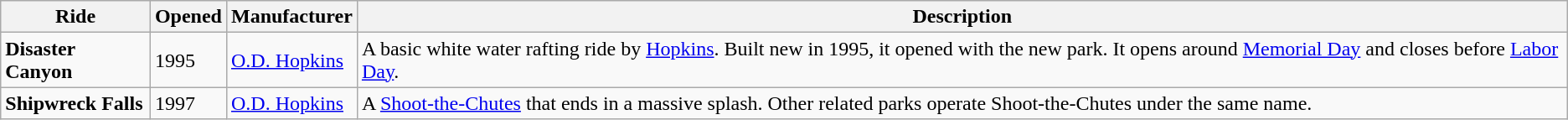<table class="wikitable sortable">
<tr>
<th>Ride</th>
<th>Opened</th>
<th>Manufacturer</th>
<th>Description</th>
</tr>
<tr>
<td><strong>Disaster Canyon</strong></td>
<td>1995</td>
<td><a href='#'>O.D. Hopkins</a></td>
<td>A basic white water rafting ride by <a href='#'>Hopkins</a>. Built new in 1995, it opened with the new park. It opens around <a href='#'>Memorial Day</a> and closes before <a href='#'>Labor Day</a>.</td>
</tr>
<tr>
<td><strong>Shipwreck Falls</strong></td>
<td>1997</td>
<td><a href='#'>O.D. Hopkins</a></td>
<td>A <a href='#'>Shoot-the-Chutes</a> that ends in a massive splash. Other related parks operate Shoot-the-Chutes under the same name.</td>
</tr>
</table>
